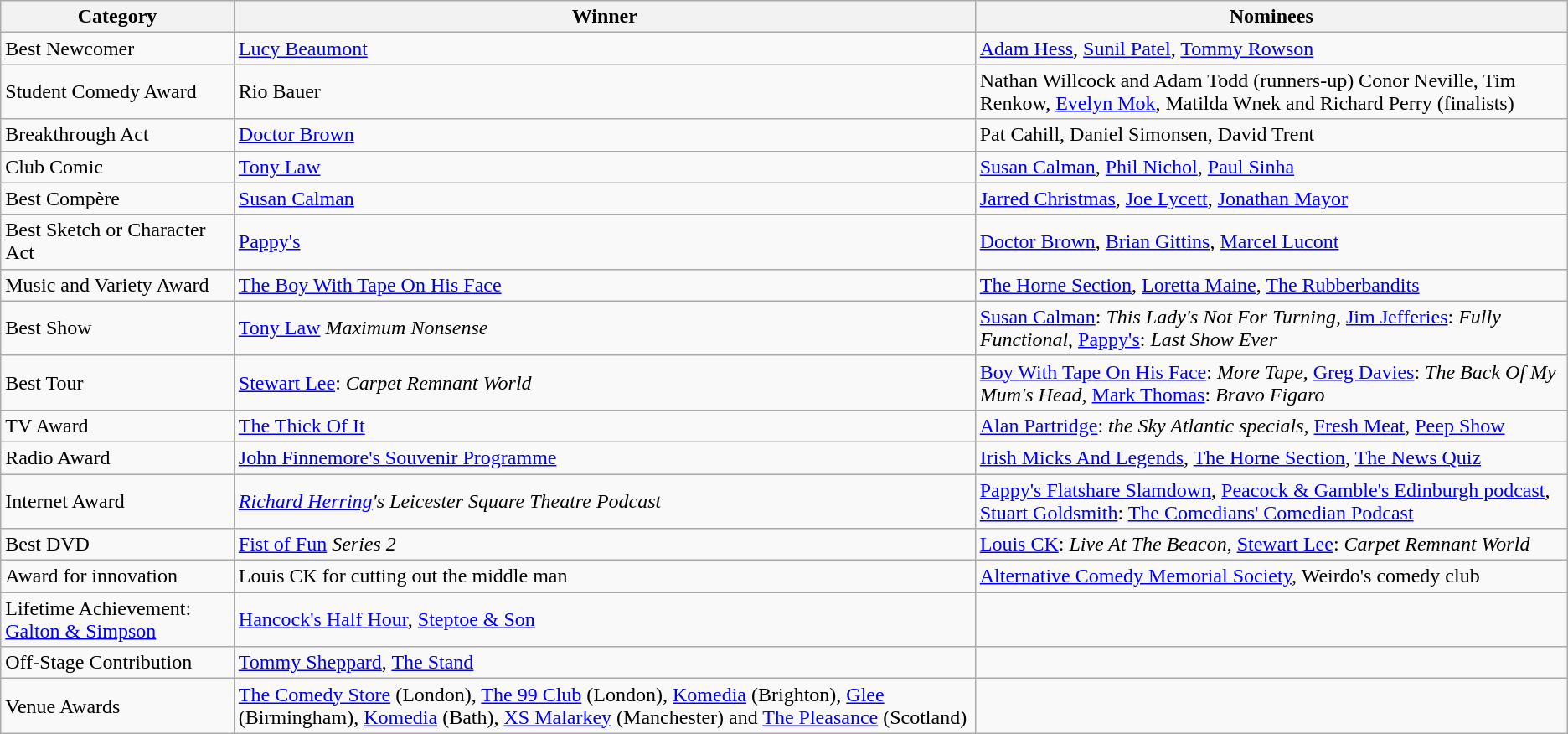<table class="wikitable">
<tr>
<th>Category</th>
<th>Winner</th>
<th>Nominees</th>
</tr>
<tr>
<td>Best Newcomer</td>
<td><a href='#'>Lucy Beaumont</a></td>
<td><a href='#'>Adam Hess</a>, <a href='#'>Sunil Patel</a>, <a href='#'>Tommy Rowson</a></td>
</tr>
<tr>
<td>Student Comedy Award</td>
<td>Rio Bauer</td>
<td>Nathan Willcock and Adam Todd (runners-up) Conor Neville, Tim Renkow, <a href='#'>Evelyn Mok</a>, Matilda Wnek and Richard Perry (finalists)</td>
</tr>
<tr>
<td>Breakthrough Act</td>
<td><a href='#'>Doctor Brown</a></td>
<td>Pat Cahill, Daniel Simonsen, David Trent</td>
</tr>
<tr>
<td>Club Comic</td>
<td><a href='#'>Tony Law</a></td>
<td><a href='#'>Susan Calman</a>, <a href='#'>Phil Nichol</a>, <a href='#'>Paul Sinha</a></td>
</tr>
<tr>
<td>Best Compère</td>
<td><a href='#'>Susan Calman</a></td>
<td><a href='#'>Jarred Christmas</a>, <a href='#'>Joe Lycett</a>, <a href='#'>Jonathan Mayor</a></td>
</tr>
<tr>
<td>Best Sketch or Character Act</td>
<td><a href='#'>Pappy's</a></td>
<td><a href='#'>Doctor Brown</a>, <a href='#'>Brian Gittins</a>, <a href='#'>Marcel Lucont</a></td>
</tr>
<tr>
<td>Music and Variety Award</td>
<td><a href='#'>The Boy With Tape On His Face</a></td>
<td><a href='#'>The Horne Section</a>, <a href='#'>Loretta Maine</a>, <a href='#'>The Rubberbandits</a></td>
</tr>
<tr>
<td>Best Show</td>
<td><a href='#'>Tony Law</a> <em>Maximum Nonsense</em></td>
<td><a href='#'>Susan Calman</a>: <em>This Lady's Not For Turning</em>, <a href='#'>Jim Jefferies</a>: <em>Fully Functional</em>, <a href='#'>Pappy's</a>: <em>Last Show Ever</em></td>
</tr>
<tr>
<td>Best Tour</td>
<td><a href='#'>Stewart Lee</a>: <em>Carpet Remnant World</em></td>
<td><a href='#'>Boy With Tape On His Face</a>: <em>More Tape</em>, <a href='#'>Greg Davies</a>: <em>The Back Of My Mum's Head</em>, <a href='#'>Mark Thomas</a>: <em>Bravo Figaro</em></td>
</tr>
<tr>
<td>TV Award</td>
<td><a href='#'>The Thick Of It</a></td>
<td><a href='#'>Alan Partridge</a>:<em> the Sky Atlantic specials</em>, <a href='#'>Fresh Meat</a>, <a href='#'>Peep Show</a></td>
</tr>
<tr>
<td>Radio Award</td>
<td><a href='#'>John Finnemore's Souvenir Programme</a></td>
<td><a href='#'>Irish Micks And Legends</a>, <a href='#'>The Horne Section</a>, <a href='#'>The News Quiz</a></td>
</tr>
<tr>
<td>Internet Award</td>
<td><em><a href='#'>Richard Herring</a>'s Leicester Square Theatre Podcast</em></td>
<td><a href='#'>Pappy's Flatshare Slamdown</a>, <a href='#'>Peacock & Gamble's Edinburgh podcast</a>, <a href='#'>Stuart Goldsmith</a>: <a href='#'>The Comedians' Comedian Podcast</a></td>
</tr>
<tr>
<td>Best DVD</td>
<td><a href='#'>Fist of Fun</a> <em>Series 2</em></td>
<td><a href='#'>Louis CK</a>: <em>Live At The Beacon</em>, <a href='#'>Stewart Lee</a>: <em>Carpet Remnant World</em></td>
</tr>
<tr>
<td>Award for innovation</td>
<td>Louis CK for cutting out the middle man</td>
<td><a href='#'>Alternative Comedy Memorial Society</a>, Weirdo's comedy club</td>
</tr>
<tr>
<td>Lifetime Achievement: <a href='#'>Galton & Simpson</a></td>
<td><a href='#'>Hancock's Half Hour</a>, <a href='#'>Steptoe & Son</a></td>
</tr>
<tr>
<td>Off-Stage Contribution</td>
<td><a href='#'>Tommy Sheppard</a>, <a href='#'>The Stand</a></td>
<td></td>
</tr>
<tr>
<td>Venue Awards</td>
<td><a href='#'>The Comedy Store</a> (London), <a href='#'>The 99 Club</a> (London), <a href='#'>Komedia</a> (Brighton), <a href='#'>Glee</a> (Birmingham), <a href='#'>Komedia</a> (Bath), <a href='#'>XS Malarkey</a> (Manchester) and <a href='#'>The Pleasance</a> (Scotland)</td>
<td></td>
</tr>
</table>
